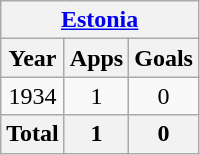<table class="wikitable" style="text-align:center">
<tr>
<th colspan=3><a href='#'>Estonia</a></th>
</tr>
<tr>
<th>Year</th>
<th>Apps</th>
<th>Goals</th>
</tr>
<tr>
<td>1934</td>
<td>1</td>
<td>0</td>
</tr>
<tr>
<th>Total</th>
<th>1</th>
<th>0</th>
</tr>
</table>
